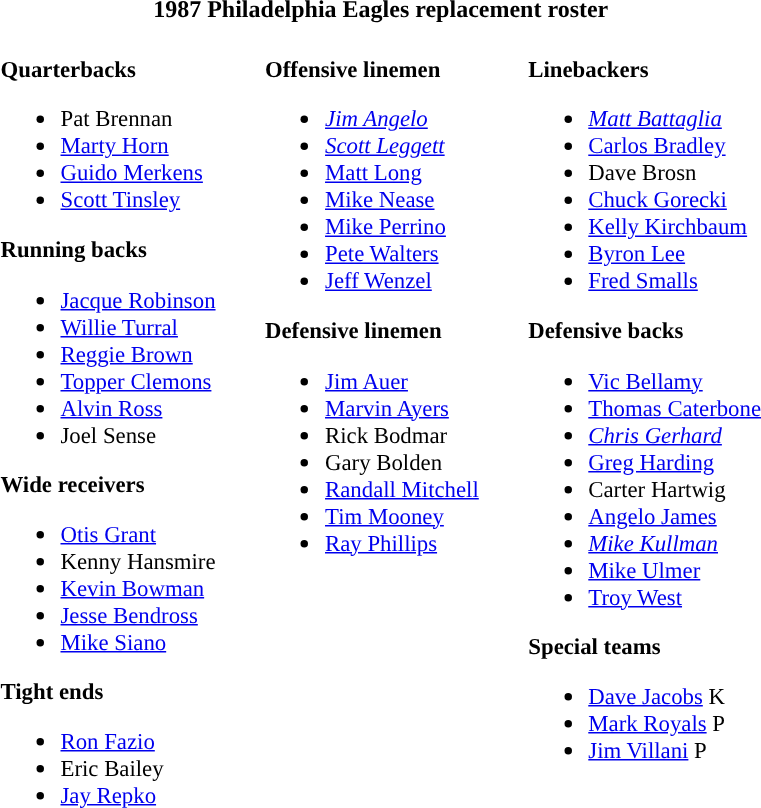<table class="toccolours" style="text-align: left;">
<tr>
<th colspan="7" style="text-align:center; ">1987 Philadelphia Eagles replacement roster</th>
</tr>
<tr>
<td style="font-size: 95%;" valign="top"><br><strong>Quarterbacks</strong><ul><li> Pat Brennan</li><li> <a href='#'>Marty Horn</a></li><li> <a href='#'>Guido Merkens</a></li><li> <a href='#'>Scott Tinsley</a></li></ul><strong>Running backs</strong><ul><li> <a href='#'>Jacque Robinson</a></li><li> <a href='#'>Willie Turral</a></li><li> <a href='#'>Reggie Brown</a></li><li> <a href='#'>Topper Clemons</a></li><li> <a href='#'>Alvin Ross</a></li><li> Joel Sense</li></ul><strong>Wide receivers</strong><ul><li> <a href='#'>Otis Grant</a></li><li> Kenny Hansmire</li><li> <a href='#'>Kevin Bowman</a></li><li> <a href='#'>Jesse Bendross</a></li><li> <a href='#'>Mike Siano</a></li></ul><strong>Tight ends</strong><ul><li> <a href='#'>Ron Fazio</a></li><li> Eric Bailey</li><li> <a href='#'>Jay Repko</a></li></ul></td>
<td style="width: 25px;"></td>
<td style="font-size: 95%;" valign="top"><br><strong>Offensive linemen</strong><ul><li> <em><a href='#'>Jim Angelo</a></em></li><li> <em><a href='#'>Scott Leggett</a></em></li><li> <a href='#'>Matt Long</a></li><li> <a href='#'>Mike Nease</a></li><li> <a href='#'>Mike Perrino</a></li><li> <a href='#'>Pete Walters</a></li><li> <a href='#'>Jeff Wenzel</a></li></ul><strong>Defensive linemen</strong><ul><li> <a href='#'>Jim Auer</a></li><li> <a href='#'>Marvin Ayers</a></li><li> Rick Bodmar</li><li> Gary Bolden</li><li> <a href='#'>Randall Mitchell</a></li><li> <a href='#'>Tim Mooney</a></li><li> <a href='#'>Ray Phillips</a></li></ul></td>
<td style="width: 25px;"></td>
<td style="font-size: 95%;" valign="top"><br><strong>Linebackers</strong><ul><li> <em><a href='#'>Matt Battaglia</a></em></li><li> <a href='#'>Carlos Bradley</a></li><li> Dave Brosn</li><li> <a href='#'>Chuck Gorecki</a></li><li> <a href='#'>Kelly Kirchbaum</a></li><li> <a href='#'>Byron Lee</a></li><li> <a href='#'>Fred Smalls</a></li></ul><strong>Defensive backs</strong><ul><li> <a href='#'>Vic Bellamy</a></li><li> <a href='#'>Thomas Caterbone</a></li><li> <em><a href='#'>Chris Gerhard</a></em></li><li> <a href='#'>Greg Harding</a></li><li> Carter Hartwig</li><li> <a href='#'>Angelo James</a></li><li> <em><a href='#'>Mike Kullman</a></em></li><li> <a href='#'>Mike Ulmer</a></li><li> <a href='#'>Troy West</a></li></ul><strong>Special teams</strong><ul><li> <a href='#'>Dave Jacobs</a> K</li><li> <a href='#'>Mark Royals</a> P</li><li> <a href='#'>Jim Villani</a> P</li></ul></td>
</tr>
<tr>
</tr>
</table>
